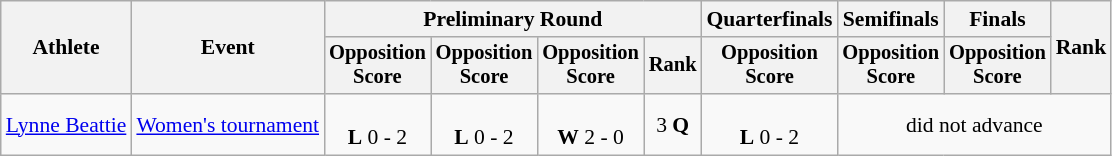<table class=wikitable style="font-size:90%">
<tr>
<th rowspan="2">Athlete</th>
<th rowspan="2">Event</th>
<th colspan=4>Preliminary Round</th>
<th>Quarterfinals</th>
<th>Semifinals</th>
<th>Finals</th>
<th rowspan=2>Rank</th>
</tr>
<tr style=font-size:95%>
<th>Opposition<br>Score</th>
<th>Opposition<br>Score</th>
<th>Opposition<br>Score</th>
<th>Rank</th>
<th>Opposition<br>Score</th>
<th>Opposition<br>Score</th>
<th>Opposition<br>Score</th>
</tr>
<tr align=center>
<td align=left><a href='#'>Lynne Beattie</a><br></td>
<td align=left><a href='#'>Women's tournament</a></td>
<td><br><strong>L</strong> 0 - 2</td>
<td><br><strong>L</strong> 0 - 2</td>
<td><br><strong>W</strong> 2 - 0</td>
<td>3 <strong>Q</strong></td>
<td><br><strong>L</strong> 0 - 2</td>
<td colspan=3>did not advance</td>
</tr>
</table>
